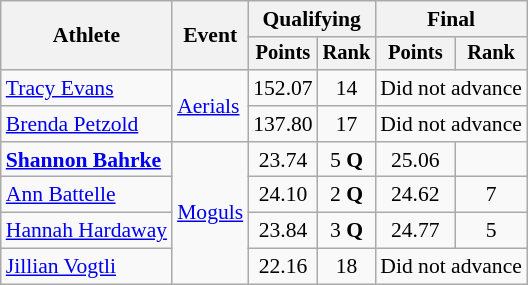<table class=wikitable style=font-size:90%;text-align:center>
<tr>
<th rowspan=2>Athlete</th>
<th rowspan=2>Event</th>
<th colspan=2>Qualifying</th>
<th colspan=2>Final</th>
</tr>
<tr style=font-size:95%>
<th>Points</th>
<th>Rank</th>
<th>Points</th>
<th>Rank</th>
</tr>
<tr>
<td align=left><a href='#'>Tracy Evans</a></td>
<td align=left rowspan=2><a href='#'>Aerials</a></td>
<td>152.07</td>
<td>14</td>
<td colspan=2>Did not advance</td>
</tr>
<tr>
<td align=left><a href='#'>Brenda Petzold</a></td>
<td>137.80</td>
<td>17</td>
<td colspan=2>Did not advance</td>
</tr>
<tr>
<td align=left><strong><a href='#'>Shannon Bahrke</a></strong></td>
<td align=left rowspan=4><a href='#'>Moguls</a></td>
<td>23.74</td>
<td>5 <strong>Q</strong></td>
<td>25.06</td>
<td></td>
</tr>
<tr>
<td align=left><a href='#'>Ann Battelle</a></td>
<td>24.10</td>
<td>2 <strong>Q</strong></td>
<td>24.62</td>
<td>7</td>
</tr>
<tr>
<td align=left><a href='#'>Hannah Hardaway</a></td>
<td>23.84</td>
<td>3 <strong>Q</strong></td>
<td>24.77</td>
<td>5</td>
</tr>
<tr>
<td align=left><a href='#'>Jillian Vogtli</a></td>
<td>22.16</td>
<td>18</td>
<td colspan=2>Did not advance</td>
</tr>
</table>
